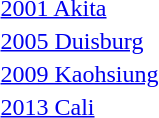<table>
<tr>
<td><a href='#'>2001 Akita</a></td>
<td></td>
<td></td>
<td></td>
</tr>
<tr>
<td><a href='#'>2005 Duisburg</a></td>
<td></td>
<td></td>
<td></td>
</tr>
<tr>
<td><a href='#'>2009 Kaohsiung</a></td>
<td></td>
<td></td>
<td></td>
</tr>
<tr>
<td><a href='#'>2013 Cali</a></td>
<td></td>
<td></td>
<td></td>
</tr>
</table>
